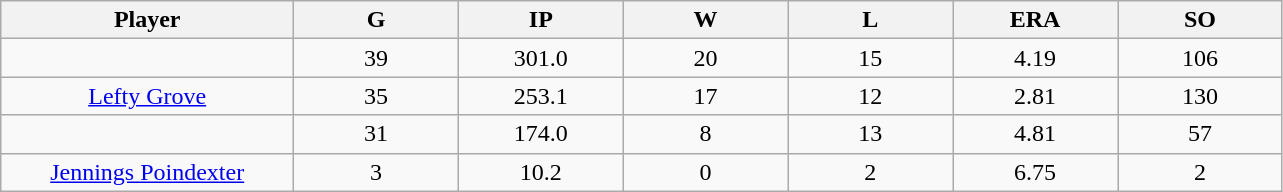<table class="wikitable sortable">
<tr>
<th bgcolor="#DDDDFF" width="16%">Player</th>
<th bgcolor="#DDDDFF" width="9%">G</th>
<th bgcolor="#DDDDFF" width="9%">IP</th>
<th bgcolor="#DDDDFF" width="9%">W</th>
<th bgcolor="#DDDDFF" width="9%">L</th>
<th bgcolor="#DDDDFF" width="9%">ERA</th>
<th bgcolor="#DDDDFF" width="9%">SO</th>
</tr>
<tr align="center">
<td></td>
<td>39</td>
<td>301.0</td>
<td>20</td>
<td>15</td>
<td>4.19</td>
<td>106</td>
</tr>
<tr align="center">
<td><a href='#'>Lefty Grove</a></td>
<td>35</td>
<td>253.1</td>
<td>17</td>
<td>12</td>
<td>2.81</td>
<td>130</td>
</tr>
<tr align="center">
<td></td>
<td>31</td>
<td>174.0</td>
<td>8</td>
<td>13</td>
<td>4.81</td>
<td>57</td>
</tr>
<tr align="center">
<td><a href='#'>Jennings Poindexter</a></td>
<td>3</td>
<td>10.2</td>
<td>0</td>
<td>2</td>
<td>6.75</td>
<td>2</td>
</tr>
</table>
